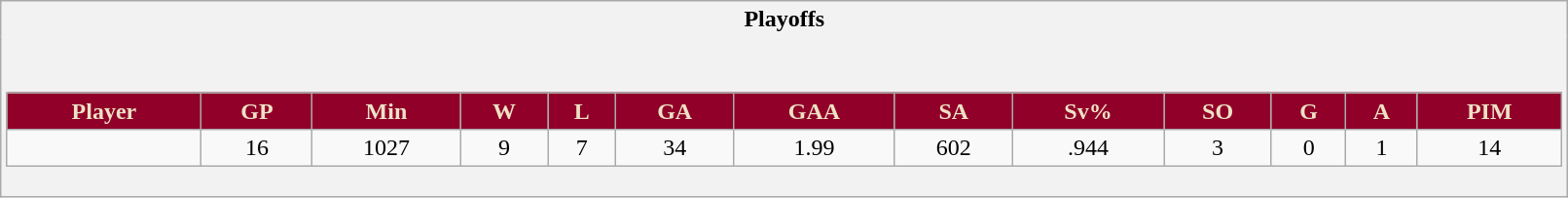<table class="wikitable" style="border: 1px solid #aaa;" width="85%">
<tr>
<th style="border: 0;">Playoffs</th>
</tr>
<tr>
<td style="background: #f2f2f2; border: 0; text-align: center;"><br><table class="wikitable sortable" width="100%">
<tr align="center"  bgcolor="#dddddd">
<th style="background:#900028; color:#EEE1C5">Player</th>
<th style="background:#900028; color:#EEE1C5">GP</th>
<th style="background:#900028; color:#EEE1C5">Min</th>
<th style="background:#900028; color:#EEE1C5">W</th>
<th style="background:#900028; color:#EEE1C5">L</th>
<th style="background:#900028; color:#EEE1C5">GA</th>
<th style="background:#900028; color:#EEE1C5">GAA</th>
<th style="background:#900028; color:#EEE1C5">SA</th>
<th style="background:#900028; color:#EEE1C5">Sv%</th>
<th style="background:#900028; color:#EEE1C5">SO</th>
<th style="background:#900028; color:#EEE1C5">G</th>
<th style="background:#900028; color:#EEE1C5">A</th>
<th style="background:#900028; color:#EEE1C5">PIM</th>
</tr>
<tr align=center>
<td></td>
<td>16</td>
<td>1027</td>
<td>9</td>
<td>7</td>
<td>34</td>
<td>1.99</td>
<td>602</td>
<td>.944</td>
<td>3</td>
<td>0</td>
<td>1</td>
<td>14</td>
</tr>
</table>
</td>
</tr>
</table>
